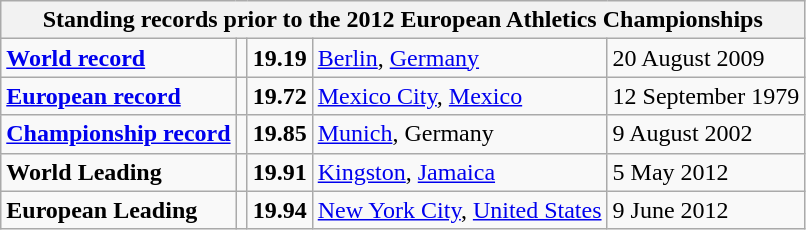<table class="wikitable">
<tr>
<th colspan="5">Standing records prior to the 2012 European Athletics Championships</th>
</tr>
<tr>
<td><strong><a href='#'>World record</a></strong></td>
<td></td>
<td><strong>19.19</strong></td>
<td><a href='#'>Berlin</a>, <a href='#'>Germany</a></td>
<td>20 August 2009</td>
</tr>
<tr>
<td><strong><a href='#'>European record</a></strong></td>
<td></td>
<td><strong>19.72</strong></td>
<td><a href='#'>Mexico City</a>, <a href='#'>Mexico</a></td>
<td>12 September 1979</td>
</tr>
<tr>
<td><strong><a href='#'>Championship record</a></strong></td>
<td></td>
<td><strong>19.85</strong></td>
<td><a href='#'>Munich</a>, Germany</td>
<td>9 August 2002</td>
</tr>
<tr>
<td><strong>World Leading</strong></td>
<td></td>
<td><strong>19.91</strong></td>
<td><a href='#'>Kingston</a>, <a href='#'>Jamaica</a></td>
<td>5 May 2012</td>
</tr>
<tr>
<td><strong>European Leading</strong></td>
<td></td>
<td><strong>19.94</strong></td>
<td><a href='#'>New York City</a>, <a href='#'>United States</a></td>
<td>9 June 2012</td>
</tr>
</table>
